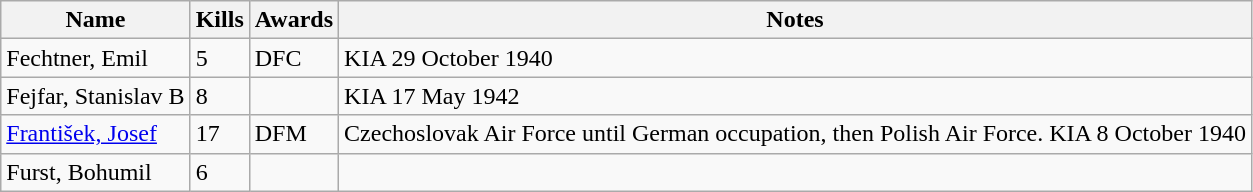<table class=wikitable>
<tr>
<th>Name</th>
<th>Kills</th>
<th>Awards</th>
<th>Notes</th>
</tr>
<tr>
<td>Fechtner, Emil</td>
<td>5</td>
<td>DFC</td>
<td>KIA 29 October 1940</td>
</tr>
<tr>
<td>Fejfar, Stanislav B</td>
<td>8</td>
<td></td>
<td>KIA 17 May 1942</td>
</tr>
<tr>
<td><a href='#'>František, Josef</a></td>
<td>17</td>
<td>DFM</td>
<td>Czechoslovak Air Force until German occupation, then Polish Air Force. KIA 8 October 1940</td>
</tr>
<tr>
<td>Furst, Bohumil</td>
<td>6</td>
<td></td>
<td></td>
</tr>
</table>
